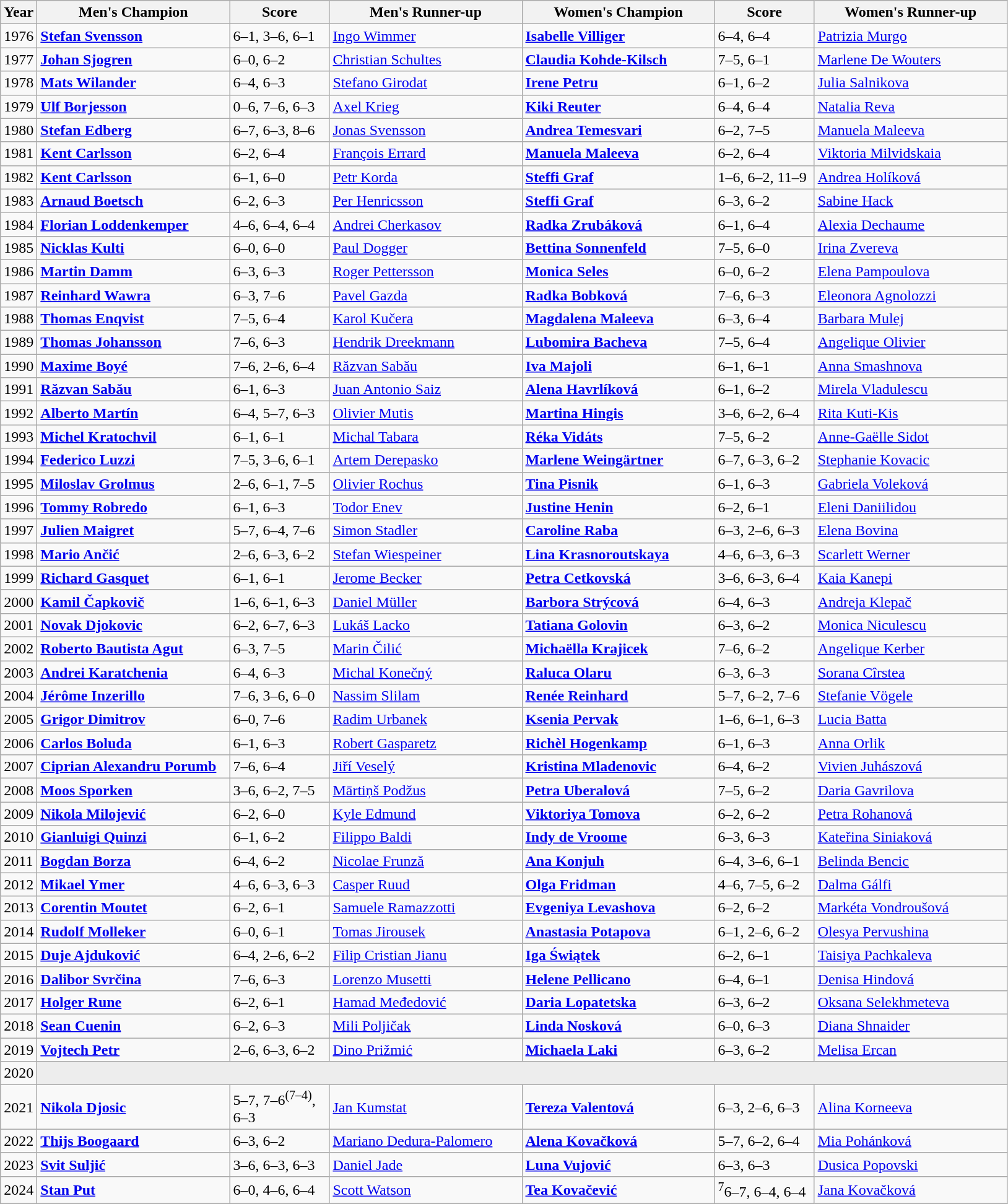<table class="wikitable">
<tr>
<th>Year</th>
<th width="200">Men's Champion</th>
<th width="100">Score</th>
<th width="200">Men's Runner-up</th>
<th width="200">Women's Champion</th>
<th width="100">Score</th>
<th width="200">Women's Runner-up</th>
</tr>
<tr>
<td>1976</td>
<td> <strong><a href='#'>Stefan Svensson</a></strong></td>
<td>6–1, 3–6, 6–1</td>
<td> <a href='#'>Ingo Wimmer</a></td>
<td> <strong><a href='#'>Isabelle Villiger</a></strong></td>
<td>6–4, 6–4</td>
<td> <a href='#'>Patrizia Murgo</a></td>
</tr>
<tr>
<td>1977</td>
<td> <strong><a href='#'>Johan Sjogren</a></strong></td>
<td>6–0, 6–2</td>
<td> <a href='#'>Christian Schultes</a></td>
<td><strong> <a href='#'>Claudia Kohde-Kilsch</a></strong></td>
<td>7–5, 6–1</td>
<td> <a href='#'>Marlene De Wouters</a></td>
</tr>
<tr>
<td>1978</td>
<td> <strong><a href='#'>Mats Wilander</a></strong></td>
<td>6–4, 6–3</td>
<td> <a href='#'>Stefano Girodat</a></td>
<td><strong> <a href='#'>Irene Petru</a></strong></td>
<td>6–1, 6–2</td>
<td> <a href='#'>Julia Salnikova</a></td>
</tr>
<tr>
<td>1979</td>
<td> <strong><a href='#'>Ulf Borjesson</a></strong></td>
<td>0–6, 7–6, 6–3</td>
<td> <a href='#'>Axel Krieg</a></td>
<td><strong> <a href='#'>Kiki Reuter</a></strong></td>
<td>6–4, 6–4</td>
<td> <a href='#'>Natalia Reva</a></td>
</tr>
<tr>
<td>1980</td>
<td> <strong><a href='#'>Stefan Edberg</a></strong></td>
<td>6–7, 6–3, 8–6</td>
<td> <a href='#'>Jonas Svensson</a></td>
<td> <strong><a href='#'>Andrea Temesvari</a></strong></td>
<td>6–2, 7–5</td>
<td> <a href='#'>Manuela Maleeva</a></td>
</tr>
<tr>
<td>1981</td>
<td> <strong><a href='#'>Kent Carlsson</a></strong></td>
<td>6–2, 6–4</td>
<td> <a href='#'>François Errard</a></td>
<td><strong> <a href='#'>Manuela Maleeva</a></strong></td>
<td>6–2, 6–4</td>
<td> <a href='#'>Viktoria Milvidskaia</a></td>
</tr>
<tr>
<td>1982</td>
<td> <strong><a href='#'>Kent Carlsson</a></strong></td>
<td>6–1, 6–0</td>
<td> <a href='#'>Petr Korda</a></td>
<td><strong> <a href='#'>Steffi Graf</a></strong></td>
<td>1–6, 6–2, 11–9</td>
<td><strong></strong> <a href='#'>Andrea Holíková</a></td>
</tr>
<tr>
<td>1983</td>
<td> <strong><a href='#'>Arnaud Boetsch</a></strong></td>
<td>6–2, 6–3</td>
<td> <a href='#'>Per Henricsson</a></td>
<td><strong> <a href='#'>Steffi Graf</a></strong></td>
<td>6–3, 6–2</td>
<td><strong></strong> <a href='#'>Sabine Hack</a></td>
</tr>
<tr>
<td>1984</td>
<td> <strong><a href='#'>Florian Loddenkemper</a></strong></td>
<td>4–6, 6–4, 6–4</td>
<td> <a href='#'>Andrei Cherkasov</a></td>
<td><strong> <a href='#'>Radka Zrubáková</a></strong></td>
<td>6–1, 6–4</td>
<td> <a href='#'>Alexia Dechaume</a></td>
</tr>
<tr>
<td>1985</td>
<td> <strong><a href='#'>Nicklas Kulti</a></strong></td>
<td>6–0, 6–0</td>
<td> <a href='#'>Paul Dogger</a></td>
<td><strong> <a href='#'>Bettina Sonnenfeld</a></strong></td>
<td>7–5, 6–0</td>
<td> <a href='#'>Irina Zvereva</a></td>
</tr>
<tr>
<td>1986</td>
<td> <strong><a href='#'>Martin Damm</a></strong></td>
<td>6–3, 6–3</td>
<td> <a href='#'>Roger Pettersson</a></td>
<td><strong> <a href='#'>Monica Seles</a></strong></td>
<td>6–0, 6–2</td>
<td> <a href='#'>Elena Pampoulova</a></td>
</tr>
<tr>
<td>1987</td>
<td> <strong><a href='#'>Reinhard Wawra</a></strong></td>
<td>6–3, 7–6</td>
<td> <a href='#'>Pavel Gazda</a></td>
<td><strong> <a href='#'>Radka Bobková</a></strong></td>
<td>7–6, 6–3</td>
<td> <a href='#'>Eleonora Agnolozzi</a></td>
</tr>
<tr>
<td>1988</td>
<td> <strong><a href='#'>Thomas Enqvist</a></strong></td>
<td>7–5, 6–4</td>
<td> <a href='#'>Karol Kučera</a></td>
<td><strong> <a href='#'>Magdalena Maleeva</a></strong></td>
<td>6–3, 6–4</td>
<td><strong></strong> <a href='#'>Barbara Mulej</a></td>
</tr>
<tr>
<td>1989</td>
<td> <strong><a href='#'>Thomas Johansson</a></strong></td>
<td>7–6, 6–3</td>
<td> <a href='#'>Hendrik Dreekmann</a></td>
<td><strong> <a href='#'>Lubomira Bacheva</a></strong></td>
<td>7–5, 6–4</td>
<td> <a href='#'>Angelique Olivier</a></td>
</tr>
<tr>
<td>1990</td>
<td> <strong><a href='#'>Maxime Boyé</a></strong></td>
<td>7–6, 2–6, 6–4</td>
<td> <a href='#'>Răzvan Sabău</a></td>
<td><strong> <a href='#'>Iva Majoli</a></strong></td>
<td>6–1, 6–1</td>
<td> <a href='#'>Anna Smashnova</a></td>
</tr>
<tr>
<td>1991</td>
<td> <strong><a href='#'>Răzvan Sabău</a></strong></td>
<td>6–1, 6–3</td>
<td> <a href='#'>Juan Antonio Saiz</a></td>
<td><strong> <a href='#'>Alena Havrlíková</a></strong></td>
<td>6–1, 6–2</td>
<td> <a href='#'>Mirela Vladulescu</a></td>
</tr>
<tr>
<td>1992</td>
<td> <strong><a href='#'>Alberto Martín</a></strong></td>
<td>6–4, 5–7, 6–3</td>
<td> <a href='#'>Olivier Mutis</a></td>
<td><strong> <a href='#'>Martina Hingis</a></strong></td>
<td>3–6, 6–2, 6–4</td>
<td> <a href='#'>Rita Kuti-Kis</a></td>
</tr>
<tr>
<td>1993</td>
<td> <strong><a href='#'>Michel Kratochvil</a></strong></td>
<td>6–1, 6–1</td>
<td> <a href='#'>Michal Tabara</a></td>
<td> <strong><a href='#'>Réka Vidáts</a></strong></td>
<td>7–5, 6–2</td>
<td> <a href='#'>Anne-Gaëlle Sidot</a></td>
</tr>
<tr>
<td>1994</td>
<td> <strong><a href='#'>Federico Luzzi</a></strong></td>
<td>7–5, 3–6, 6–1</td>
<td> <a href='#'>Artem Derepasko</a></td>
<td> <strong><a href='#'>Marlene Weingärtner</a></strong></td>
<td>6–7, 6–3, 6–2</td>
<td> <a href='#'>Stephanie Kovacic</a></td>
</tr>
<tr>
<td>1995</td>
<td> <strong><a href='#'>Miloslav Grolmus</a></strong></td>
<td>2–6, 6–1, 7–5</td>
<td> <a href='#'>Olivier Rochus</a></td>
<td> <strong><a href='#'>Tina Pisnik</a></strong></td>
<td>6–1, 6–3</td>
<td> <a href='#'>Gabriela Voleková</a></td>
</tr>
<tr>
<td>1996</td>
<td> <strong><a href='#'>Tommy Robredo</a></strong></td>
<td>6–1, 6–3</td>
<td> <a href='#'>Todor Enev</a></td>
<td> <strong><a href='#'>Justine Henin</a></strong></td>
<td>6–2, 6–1</td>
<td> <a href='#'>Eleni Daniilidou</a></td>
</tr>
<tr>
<td>1997</td>
<td> <strong><a href='#'>Julien Maigret</a></strong></td>
<td>5–7, 6–4, 7–6</td>
<td> <a href='#'>Simon Stadler</a></td>
<td> <strong><a href='#'>Caroline Raba</a></strong></td>
<td>6–3, 2–6, 6–3</td>
<td> <a href='#'>Elena Bovina</a></td>
</tr>
<tr>
<td>1998</td>
<td> <strong><a href='#'>Mario Ančić</a></strong></td>
<td>2–6, 6–3, 6–2</td>
<td> <a href='#'>Stefan Wiespeiner</a></td>
<td><strong> <a href='#'>Lina Krasnoroutskaya</a></strong></td>
<td>4–6, 6–3, 6–3</td>
<td> <a href='#'>Scarlett Werner</a></td>
</tr>
<tr>
<td>1999</td>
<td> <strong><a href='#'>Richard Gasquet</a></strong></td>
<td>6–1, 6–1</td>
<td> <a href='#'>Jerome Becker</a></td>
<td><strong></strong> <strong><a href='#'>Petra Cetkovská</a></strong></td>
<td>3–6, 6–3, 6–4</td>
<td> <a href='#'>Kaia Kanepi</a></td>
</tr>
<tr>
<td>2000</td>
<td> <strong><a href='#'>Kamil Čapkovič</a></strong></td>
<td>1–6, 6–1, 6–3</td>
<td> <a href='#'>Daniel Müller</a></td>
<td><strong> <a href='#'>Barbora Strýcová</a></strong></td>
<td>6–4, 6–3</td>
<td> <a href='#'>Andreja Klepač</a></td>
</tr>
<tr>
<td>2001</td>
<td> <strong><a href='#'>Novak Djokovic</a></strong></td>
<td>6–2, 6–7, 6–3</td>
<td> <a href='#'>Lukáš Lacko</a></td>
<td><strong> <a href='#'>Tatiana Golovin</a></strong></td>
<td>6–3, 6–2</td>
<td> <a href='#'>Monica Niculescu</a></td>
</tr>
<tr>
<td>2002</td>
<td> <strong><a href='#'>Roberto Bautista Agut</a></strong></td>
<td>6–3, 7–5</td>
<td> <a href='#'>Marin Čilić</a></td>
<td><strong> <a href='#'>Michaëlla Krajicek</a></strong></td>
<td>7–6, 6–2</td>
<td> <a href='#'>Angelique Kerber</a></td>
</tr>
<tr>
<td>2003</td>
<td> <strong><a href='#'>Andrei Karatchenia</a></strong></td>
<td>6–4, 6–3</td>
<td> <a href='#'>Michal Konečný</a></td>
<td><strong> <a href='#'>Raluca Olaru</a></strong></td>
<td>6–3, 6–3</td>
<td> <a href='#'>Sorana Cîrstea</a></td>
</tr>
<tr>
<td>2004</td>
<td> <strong><a href='#'>Jérôme Inzerillo</a></strong></td>
<td>7–6, 3–6, 6–0</td>
<td> <a href='#'>Nassim Slilam</a></td>
<td><strong> <a href='#'>Renée Reinhard</a></strong></td>
<td>5–7, 6–2, 7–6</td>
<td> <a href='#'>Stefanie Vögele</a></td>
</tr>
<tr>
<td>2005</td>
<td> <strong><a href='#'>Grigor Dimitrov</a></strong></td>
<td>6–0, 7–6</td>
<td> <a href='#'>Radim Urbanek</a></td>
<td><strong> <a href='#'>Ksenia Pervak</a></strong></td>
<td>1–6, 6–1, 6–3</td>
<td> <a href='#'>Lucia Batta</a></td>
</tr>
<tr>
<td>2006</td>
<td> <strong><a href='#'>Carlos Boluda</a></strong></td>
<td>6–1, 6–3</td>
<td> <a href='#'>Robert Gasparetz</a></td>
<td><strong> <a href='#'>Richèl Hogenkamp</a></strong></td>
<td>6–1, 6–3</td>
<td> <a href='#'>Anna Orlik</a></td>
</tr>
<tr>
<td>2007</td>
<td> <strong><a href='#'>Ciprian Alexandru Porumb</a></strong></td>
<td>7–6, 6–4</td>
<td> <a href='#'>Jiří Veselý</a></td>
<td><strong> <a href='#'>Kristina Mladenovic</a></strong></td>
<td>6–4, 6–2</td>
<td> <a href='#'>Vivien Juhászová</a></td>
</tr>
<tr>
<td>2008</td>
<td> <strong><a href='#'>Moos Sporken</a></strong></td>
<td>3–6, 6–2, 7–5</td>
<td> <a href='#'>Mārtiņš Podžus</a></td>
<td><strong> <a href='#'>Petra Uberalová</a></strong></td>
<td>7–5, 6–2</td>
<td> <a href='#'>Daria Gavrilova</a></td>
</tr>
<tr>
<td>2009</td>
<td> <strong><a href='#'>Nikola Milojević</a></strong></td>
<td>6–2, 6–0</td>
<td> <a href='#'>Kyle Edmund</a></td>
<td><strong> <a href='#'>Viktoriya Tomova</a></strong></td>
<td>6–2, 6–2</td>
<td> <a href='#'>Petra Rohanová</a></td>
</tr>
<tr>
<td>2010</td>
<td> <strong><a href='#'>Gianluigi Quinzi</a></strong></td>
<td>6–1, 6–2</td>
<td> <a href='#'>Filippo Baldi</a></td>
<td><strong> <a href='#'>Indy de Vroome</a></strong></td>
<td>6–3, 6–3</td>
<td> <a href='#'>Kateřina Siniaková</a></td>
</tr>
<tr>
<td>2011</td>
<td> <strong><a href='#'>Bogdan Borza</a></strong></td>
<td>6–4, 6–2</td>
<td> <a href='#'>Nicolae Frunză</a></td>
<td><strong> <a href='#'>Ana Konjuh</a></strong></td>
<td>6–4, 3–6, 6–1</td>
<td> <a href='#'>Belinda Bencic</a></td>
</tr>
<tr>
<td>2012</td>
<td> <strong><a href='#'>Mikael Ymer</a></strong></td>
<td>4–6, 6–3, 6–3</td>
<td> <a href='#'>Casper Ruud</a></td>
<td><strong> <a href='#'>Olga Fridman</a></strong></td>
<td>4–6, 7–5, 6–2</td>
<td> <a href='#'>Dalma Gálfi</a></td>
</tr>
<tr>
<td>2013</td>
<td> <strong><a href='#'>Corentin Moutet</a></strong></td>
<td>6–2, 6–1</td>
<td> <a href='#'>Samuele Ramazzotti</a></td>
<td><strong> <a href='#'>Evgeniya Levashova</a></strong></td>
<td>6–2, 6–2</td>
<td> <a href='#'>Markéta Vondroušová</a></td>
</tr>
<tr>
<td>2014</td>
<td> <strong><a href='#'>Rudolf Molleker</a></strong></td>
<td>6–0, 6–1</td>
<td> <a href='#'>Tomas Jirousek</a></td>
<td><strong> <a href='#'>Anastasia Potapova</a></strong></td>
<td>6–1, 2–6, 6–2</td>
<td> <a href='#'>Olesya Pervushina</a></td>
</tr>
<tr>
<td>2015</td>
<td> <strong><a href='#'>Duje Ajduković</a></strong></td>
<td>6–4, 2–6, 6–2</td>
<td> <a href='#'>Filip Cristian Jianu</a></td>
<td><strong> <a href='#'>Iga Świątek</a></strong></td>
<td>6–2, 6–1</td>
<td> <a href='#'>Taisiya Pachkaleva</a></td>
</tr>
<tr>
<td>2016</td>
<td> <strong><a href='#'>Dalibor Svrčina</a></strong></td>
<td>7–6, 6–3</td>
<td> <a href='#'>Lorenzo Musetti</a></td>
<td><strong> <a href='#'>Helene Pellicano</a></strong></td>
<td>6–4, 6–1</td>
<td> <a href='#'>Denisa Hindová</a></td>
</tr>
<tr>
<td>2017</td>
<td> <strong><a href='#'>Holger Rune</a></strong></td>
<td>6–2, 6–1</td>
<td> <a href='#'>Hamad Međedović</a></td>
<td><strong> <a href='#'>Daria Lopatetska</a></strong></td>
<td>6–3, 6–2</td>
<td> <a href='#'>Oksana Selekhmeteva</a></td>
</tr>
<tr>
<td>2018</td>
<td> <strong><a href='#'>Sean Cuenin</a></strong></td>
<td>6–2, 6–3</td>
<td> <a href='#'>Mili Poljičak</a></td>
<td><strong> <a href='#'>Linda Nosková</a></strong></td>
<td>6–0, 6–3</td>
<td> <a href='#'>Diana Shnaider</a></td>
</tr>
<tr>
<td>2019</td>
<td> <strong><a href='#'>Vojtech Petr</a></strong></td>
<td>2–6, 6–3, 6–2</td>
<td> <a href='#'>Dino Prižmić</a></td>
<td><strong> <a href='#'>Michaela Laki</a></strong></td>
<td>6–3, 6–2</td>
<td> <a href='#'>Melisa Ercan</a></td>
</tr>
<tr>
<td>2020</td>
<td colspan=6 bgcolor="#ededed"></td>
</tr>
<tr>
<td>2021</td>
<td> <strong><a href='#'>Nikola Djosic</a></strong></td>
<td>5–7, 7–6<sup>(7–4)</sup>, 6–3</td>
<td> <a href='#'>Jan Kumstat</a></td>
<td><strong> <a href='#'>Tereza Valentová</a></strong></td>
<td>6–3, 2–6, 6–3</td>
<td> <a href='#'>Alina Korneeva</a></td>
</tr>
<tr>
<td>2022</td>
<td> <strong><a href='#'>Thijs Boogaard</a></strong></td>
<td>6–3, 6–2</td>
<td> <a href='#'>Mariano Dedura-Palomero</a></td>
<td><strong> <a href='#'>Alena Kovačková</a></strong></td>
<td>5–7, 6–2, 6–4</td>
<td> <a href='#'>Mia Pohánková</a></td>
</tr>
<tr>
<td>2023</td>
<td><strong> <a href='#'>Svit Suljić</a></strong></td>
<td>3–6, 6–3, 6–3</td>
<td> <a href='#'>Daniel Jade</a></td>
<td><strong> <a href='#'>Luna Vujović</a></strong></td>
<td>6–3, 6–3</td>
<td> <a href='#'>Dusica Popovski</a></td>
</tr>
<tr>
<td>2024</td>
<td><strong> <a href='#'>Stan Put</a></strong></td>
<td>6–0, 4–6, 6–4</td>
<td> <a href='#'>Scott Watson</a></td>
<td><strong> <a href='#'>Tea Kovačević</a></strong></td>
<td><sup>7</sup>6–7, 6–4, 6–4</td>
<td> <a href='#'>Jana Kovačková</a></td>
</tr>
</table>
